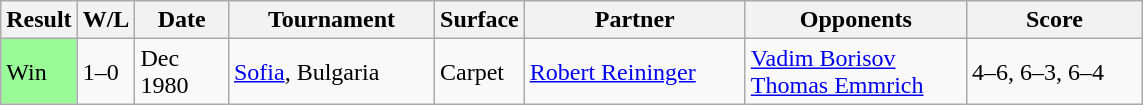<table class="sortable wikitable">
<tr>
<th style="width:40px">Result</th>
<th style="width:25px">W/L</th>
<th style="width:55px">Date</th>
<th style="width:130px">Tournament</th>
<th style="width:50px">Surface</th>
<th style="width:140px">Partner</th>
<th style="width:140px">Opponents</th>
<th style="width:110px" class="unsortable">Score</th>
</tr>
<tr>
<td style="background:#98fb98;">Win</td>
<td>1–0</td>
<td>Dec 1980</td>
<td><a href='#'>Sofia</a>, Bulgaria</td>
<td>Carpet</td>
<td> <a href='#'>Robert Reininger</a></td>
<td> <a href='#'>Vadim Borisov</a><br> <a href='#'>Thomas Emmrich</a></td>
<td>4–6, 6–3, 6–4</td>
</tr>
</table>
